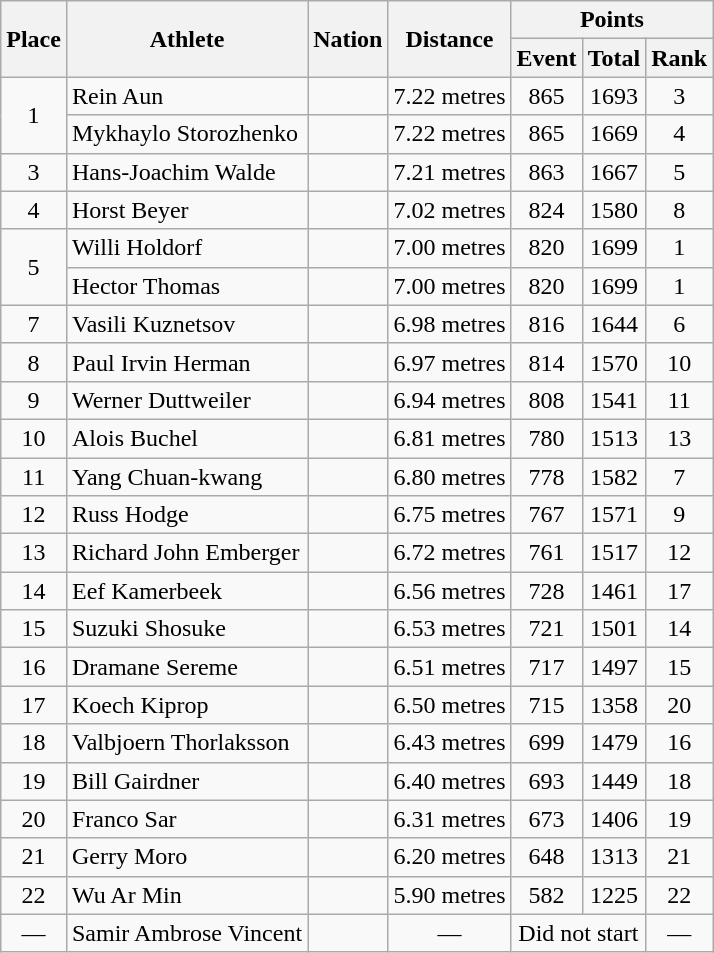<table class=wikitable>
<tr>
<th rowspan=2>Place</th>
<th rowspan=2>Athlete</th>
<th rowspan=2>Nation</th>
<th rowspan=2>Distance</th>
<th colspan=3>Points</th>
</tr>
<tr>
<th>Event</th>
<th>Total</th>
<th>Rank</th>
</tr>
<tr align=center>
<td rowspan=2>1</td>
<td align=left>Rein Aun</td>
<td align=left></td>
<td>7.22 metres</td>
<td>865</td>
<td>1693</td>
<td>3</td>
</tr>
<tr align=center>
<td align=left>Mykhaylo Storozhenko</td>
<td align=left></td>
<td>7.22 metres</td>
<td>865</td>
<td>1669</td>
<td>4</td>
</tr>
<tr align=center>
<td>3</td>
<td align=left>Hans-Joachim Walde</td>
<td align=left></td>
<td>7.21 metres</td>
<td>863</td>
<td>1667</td>
<td>5</td>
</tr>
<tr align=center>
<td>4</td>
<td align=left>Horst Beyer</td>
<td align=left></td>
<td>7.02 metres</td>
<td>824</td>
<td>1580</td>
<td>8</td>
</tr>
<tr align=center>
<td rowspan=2>5</td>
<td align=left>Willi Holdorf</td>
<td align=left></td>
<td>7.00 metres</td>
<td>820</td>
<td>1699</td>
<td>1</td>
</tr>
<tr align=center>
<td align=left>Hector Thomas</td>
<td align=left></td>
<td>7.00 metres</td>
<td>820</td>
<td>1699</td>
<td>1</td>
</tr>
<tr align=center>
<td>7</td>
<td align=left>Vasili Kuznetsov</td>
<td align=left></td>
<td>6.98 metres</td>
<td>816</td>
<td>1644</td>
<td>6</td>
</tr>
<tr align=center>
<td>8</td>
<td align=left>Paul Irvin Herman</td>
<td align=left></td>
<td>6.97 metres</td>
<td>814</td>
<td>1570</td>
<td>10</td>
</tr>
<tr align=center>
<td>9</td>
<td align=left>Werner Duttweiler</td>
<td align=left></td>
<td>6.94 metres</td>
<td>808</td>
<td>1541</td>
<td>11</td>
</tr>
<tr align=center>
<td>10</td>
<td align=left>Alois Buchel</td>
<td align=left></td>
<td>6.81 metres</td>
<td>780</td>
<td>1513</td>
<td>13</td>
</tr>
<tr align=center>
<td>11</td>
<td align=left>Yang Chuan-kwang</td>
<td align=left></td>
<td>6.80 metres</td>
<td>778</td>
<td>1582</td>
<td>7</td>
</tr>
<tr align=center>
<td>12</td>
<td align=left>Russ Hodge</td>
<td align=left></td>
<td>6.75 metres</td>
<td>767</td>
<td>1571</td>
<td>9</td>
</tr>
<tr align=center>
<td>13</td>
<td align=left>Richard John Emberger</td>
<td align=left></td>
<td>6.72 metres</td>
<td>761</td>
<td>1517</td>
<td>12</td>
</tr>
<tr align=center>
<td>14</td>
<td align=left>Eef Kamerbeek</td>
<td align=left></td>
<td>6.56 metres</td>
<td>728</td>
<td>1461</td>
<td>17</td>
</tr>
<tr align=center>
<td>15</td>
<td align=left>Suzuki Shosuke</td>
<td align=left></td>
<td>6.53 metres</td>
<td>721</td>
<td>1501</td>
<td>14</td>
</tr>
<tr align=center>
<td>16</td>
<td align=left>Dramane Sereme</td>
<td align=left></td>
<td>6.51 metres</td>
<td>717</td>
<td>1497</td>
<td>15</td>
</tr>
<tr align=center>
<td>17</td>
<td align=left>Koech Kiprop</td>
<td align=left></td>
<td>6.50 metres</td>
<td>715</td>
<td>1358</td>
<td>20</td>
</tr>
<tr align=center>
<td>18</td>
<td align=left>Valbjoern Thorlaksson</td>
<td align=left></td>
<td>6.43 metres</td>
<td>699</td>
<td>1479</td>
<td>16</td>
</tr>
<tr align=center>
<td>19</td>
<td align=left>Bill Gairdner</td>
<td align=left></td>
<td>6.40 metres</td>
<td>693</td>
<td>1449</td>
<td>18</td>
</tr>
<tr align=center>
<td>20</td>
<td align=left>Franco Sar</td>
<td align=left></td>
<td>6.31 metres</td>
<td>673</td>
<td>1406</td>
<td>19</td>
</tr>
<tr align=center>
<td>21</td>
<td align=left>Gerry Moro</td>
<td align=left></td>
<td>6.20 metres</td>
<td>648</td>
<td>1313</td>
<td>21</td>
</tr>
<tr align=center>
<td>22</td>
<td align=left>Wu Ar Min</td>
<td align=left></td>
<td>5.90 metres</td>
<td>582</td>
<td>1225</td>
<td>22</td>
</tr>
<tr align=center>
<td>—</td>
<td align=left>Samir Ambrose Vincent</td>
<td align=left></td>
<td>—</td>
<td colspan=2>Did not start</td>
<td>—</td>
</tr>
</table>
